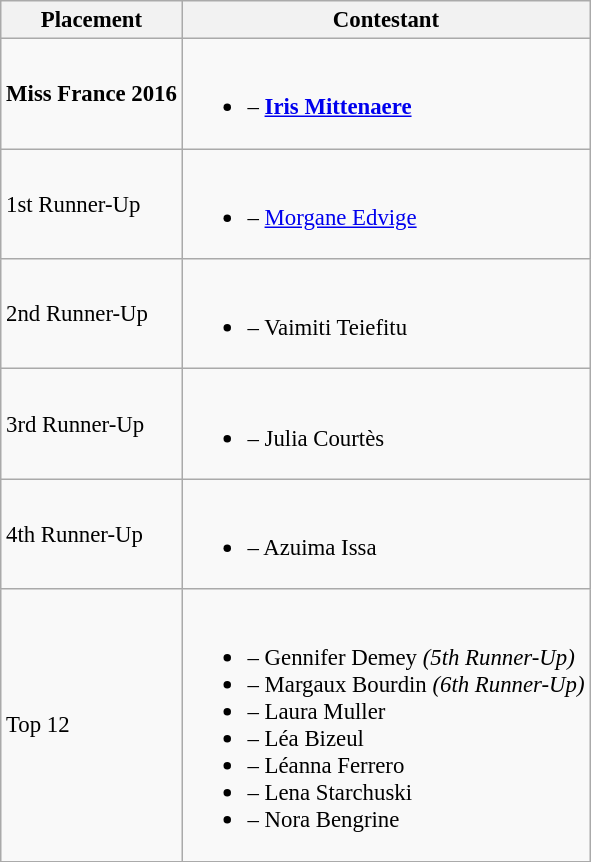<table class="wikitable sortable" style="font-size:95%;">
<tr>
<th>Placement</th>
<th>Contestant</th>
</tr>
<tr>
<td><strong>Miss France 2016</strong></td>
<td><br><ul><li><strong></strong> – <strong><a href='#'>Iris Mittenaere</a></strong></li></ul></td>
</tr>
<tr>
<td>1st Runner-Up</td>
<td><br><ul><li> – <a href='#'>Morgane Edvige</a></li></ul></td>
</tr>
<tr>
<td>2nd Runner-Up</td>
<td><br><ul><li> – Vaimiti Teiefitu</li></ul></td>
</tr>
<tr>
<td>3rd Runner-Up</td>
<td><br><ul><li> – Julia Courtès</li></ul></td>
</tr>
<tr>
<td>4th Runner-Up</td>
<td><br><ul><li> – Azuima Issa</li></ul></td>
</tr>
<tr>
<td>Top 12</td>
<td><br><ul><li> – Gennifer Demey <em>(5th Runner-Up)</em></li><li> – Margaux Bourdin <em>(6th Runner-Up)</em></li><li> – Laura Muller</li><li> – Léa Bizeul</li><li> – Léanna Ferrero</li><li> – Lena Starchuski</li><li> – Nora Bengrine</li></ul></td>
</tr>
</table>
